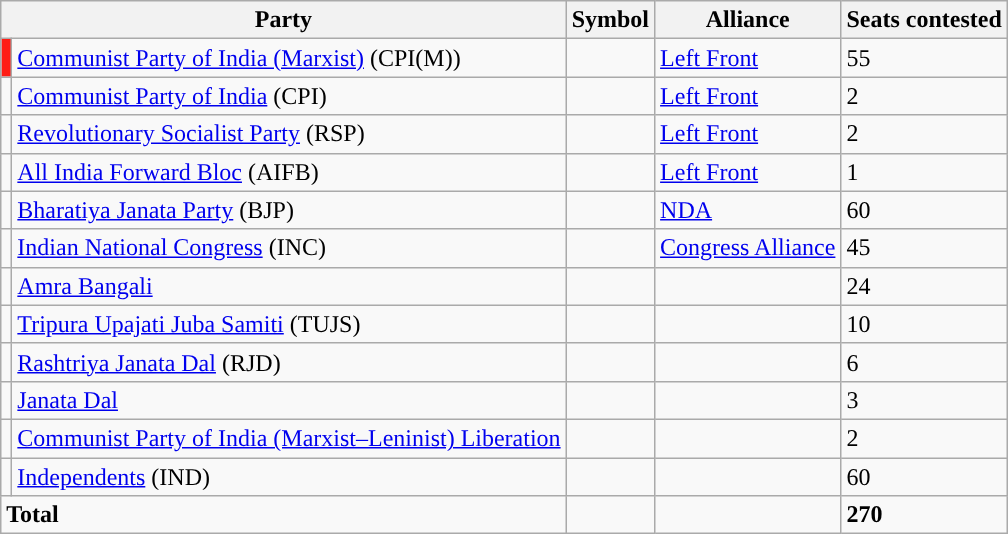<table class="wikitable">
<tr>
<th colspan="2">Party</th>
<th>Symbol</th>
<th>Alliance</th>
<th>Seats contested</th>
</tr>
<tr>
<td bgcolor=#FF1D15></td>
<td><a href='#'>Communist Party of India (Marxist)</a> (CPI(M))</td>
<td></td>
<td><a href='#'>Left Front</a></td>
<td>55</td>
</tr>
<tr>
<td></td>
<td><a href='#'>Communist Party of India</a> (CPI)</td>
<td></td>
<td><a href='#'>Left Front</a></td>
<td>2</td>
</tr>
<tr>
<td></td>
<td><a href='#'>Revolutionary Socialist Party</a> (RSP)</td>
<td></td>
<td><a href='#'>Left Front</a></td>
<td>2</td>
</tr>
<tr>
<td></td>
<td><a href='#'>All India Forward Bloc</a> (AIFB)</td>
<td></td>
<td><a href='#'>Left Front</a></td>
<td>1</td>
</tr>
<tr>
<td></td>
<td><a href='#'>Bharatiya Janata Party</a> (BJP)</td>
<td></td>
<td><a href='#'>NDA</a></td>
<td>60</td>
</tr>
<tr>
<td></td>
<td><a href='#'>Indian National Congress</a> (INC)</td>
<td></td>
<td><a href='#'>Congress Alliance</a></td>
<td>45</td>
</tr>
<tr>
<td></td>
<td><a href='#'>Amra Bangali</a></td>
<td></td>
<td></td>
<td>24</td>
</tr>
<tr>
<td></td>
<td><a href='#'>Tripura Upajati Juba Samiti</a> (TUJS)</td>
<td></td>
<td></td>
<td>10</td>
</tr>
<tr>
<td></td>
<td><a href='#'>Rashtriya Janata Dal</a> (RJD)</td>
<td></td>
<td></td>
<td>6</td>
</tr>
<tr>
<td></td>
<td><a href='#'>Janata Dal</a></td>
<td></td>
<td></td>
<td>3</td>
</tr>
<tr>
<td></td>
<td><a href='#'>Communist Party of India (Marxist–Leninist) Liberation</a></td>
<td></td>
<td></td>
<td>2</td>
</tr>
<tr>
<td></td>
<td><a href='#'>Independents</a> (IND)</td>
<td></td>
<td></td>
<td>60</td>
</tr>
<tr>
<td colspan="2"><strong>Total</strong></td>
<td></td>
<td></td>
<td><strong>270</strong></td>
</tr>
</table>
